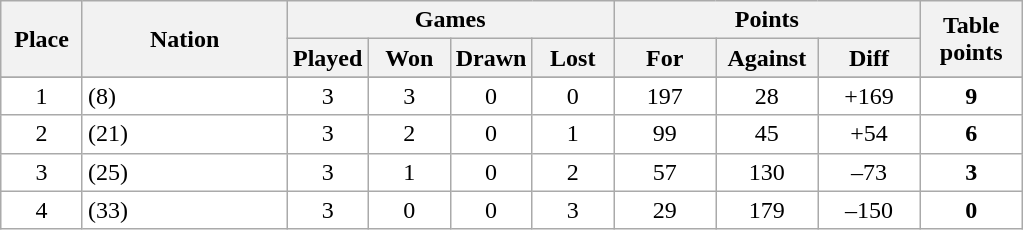<table class="wikitable">
<tr>
<th rowspan=2 width="8%">Place</th>
<th rowspan=2 width="20%">Nation</th>
<th colspan=4 width="32%">Games</th>
<th colspan=3 width="30%">Points</th>
<th rowspan=2 width="10%">Table<br>points</th>
</tr>
<tr>
<th width="8%">Played</th>
<th width="8%">Won</th>
<th width="8%">Drawn</th>
<th width="8%">Lost</th>
<th width="10%">For</th>
<th width="10%">Against</th>
<th width="10%">Diff</th>
</tr>
<tr>
</tr>
<tr bgcolor=#ffffff align=center>
<td>1</td>
<td align=left> (8)</td>
<td>3</td>
<td>3</td>
<td>0</td>
<td>0</td>
<td>197</td>
<td>28</td>
<td>+169</td>
<td><strong>9</strong></td>
</tr>
<tr bgcolor=#ffffff align=center>
<td>2</td>
<td align=left> (21)</td>
<td>3</td>
<td>2</td>
<td>0</td>
<td>1</td>
<td>99</td>
<td>45</td>
<td>+54</td>
<td><strong>6</strong></td>
</tr>
<tr bgcolor=#ffffff align=center>
<td>3</td>
<td align=left> (25)</td>
<td>3</td>
<td>1</td>
<td>0</td>
<td>2</td>
<td>57</td>
<td>130</td>
<td>–73</td>
<td><strong>3</strong></td>
</tr>
<tr bgcolor=#ffffff align=center>
<td>4</td>
<td align=left> (33)</td>
<td>3</td>
<td>0</td>
<td>0</td>
<td>3</td>
<td>29</td>
<td>179</td>
<td>–150</td>
<td><strong>0</strong></td>
</tr>
</table>
